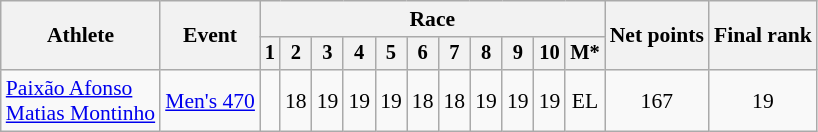<table class="wikitable" style="font-size:90%">
<tr>
<th rowspan="2">Athlete</th>
<th rowspan="2">Event</th>
<th colspan=11>Race</th>
<th rowspan=2>Net points</th>
<th rowspan=2>Final rank</th>
</tr>
<tr style="font-size:95%">
<th>1</th>
<th>2</th>
<th>3</th>
<th>4</th>
<th>5</th>
<th>6</th>
<th>7</th>
<th>8</th>
<th>9</th>
<th>10</th>
<th>M*</th>
</tr>
<tr align=center>
<td align=left><a href='#'>Paixão Afonso</a><br><a href='#'>Matias Montinho</a></td>
<td align=left><a href='#'>Men's 470</a></td>
<td><s></s></td>
<td>18</td>
<td>19</td>
<td>19</td>
<td>19</td>
<td>18</td>
<td>18</td>
<td>19</td>
<td>19</td>
<td>19</td>
<td>EL</td>
<td>167</td>
<td>19</td>
</tr>
</table>
